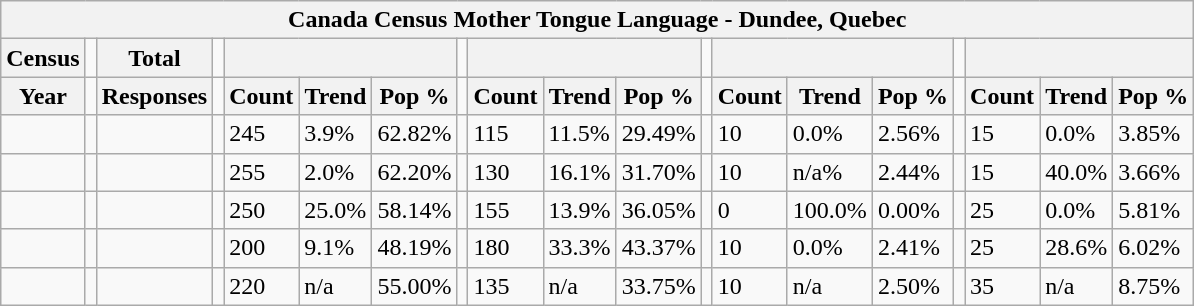<table class="wikitable">
<tr>
<th colspan="19">Canada Census Mother Tongue Language - Dundee, Quebec</th>
</tr>
<tr>
<th>Census</th>
<td></td>
<th>Total</th>
<td colspan="1"></td>
<th colspan="3"></th>
<td colspan="1"></td>
<th colspan="3"></th>
<td colspan="1"></td>
<th colspan="3"></th>
<td colspan="1"></td>
<th colspan="3"></th>
</tr>
<tr>
<th>Year</th>
<td></td>
<th>Responses</th>
<td></td>
<th>Count</th>
<th>Trend</th>
<th>Pop %</th>
<td></td>
<th>Count</th>
<th>Trend</th>
<th>Pop %</th>
<td></td>
<th>Count</th>
<th>Trend</th>
<th>Pop %</th>
<td></td>
<th>Count</th>
<th>Trend</th>
<th>Pop %</th>
</tr>
<tr>
<td></td>
<td></td>
<td></td>
<td></td>
<td>245</td>
<td> 3.9%</td>
<td>62.82%</td>
<td></td>
<td>115</td>
<td> 11.5%</td>
<td>29.49%</td>
<td></td>
<td>10</td>
<td> 0.0%</td>
<td>2.56%</td>
<td></td>
<td>15</td>
<td> 0.0%</td>
<td>3.85%</td>
</tr>
<tr>
<td></td>
<td></td>
<td></td>
<td></td>
<td>255</td>
<td> 2.0%</td>
<td>62.20%</td>
<td></td>
<td>130</td>
<td> 16.1%</td>
<td>31.70%</td>
<td></td>
<td>10</td>
<td> n/a%</td>
<td>2.44%</td>
<td></td>
<td>15</td>
<td> 40.0%</td>
<td>3.66%</td>
</tr>
<tr>
<td></td>
<td></td>
<td></td>
<td></td>
<td>250</td>
<td> 25.0%</td>
<td>58.14%</td>
<td></td>
<td>155</td>
<td> 13.9%</td>
<td>36.05%</td>
<td></td>
<td>0</td>
<td> 100.0%</td>
<td>0.00%</td>
<td></td>
<td>25</td>
<td> 0.0%</td>
<td>5.81%</td>
</tr>
<tr>
<td></td>
<td></td>
<td></td>
<td></td>
<td>200</td>
<td> 9.1%</td>
<td>48.19%</td>
<td></td>
<td>180</td>
<td> 33.3%</td>
<td>43.37%</td>
<td></td>
<td>10</td>
<td> 0.0%</td>
<td>2.41%</td>
<td></td>
<td>25</td>
<td> 28.6%</td>
<td>6.02%</td>
</tr>
<tr>
<td></td>
<td></td>
<td></td>
<td></td>
<td>220</td>
<td>n/a</td>
<td>55.00%</td>
<td></td>
<td>135</td>
<td>n/a</td>
<td>33.75%</td>
<td></td>
<td>10</td>
<td>n/a</td>
<td>2.50%</td>
<td></td>
<td>35</td>
<td>n/a</td>
<td>8.75%</td>
</tr>
</table>
